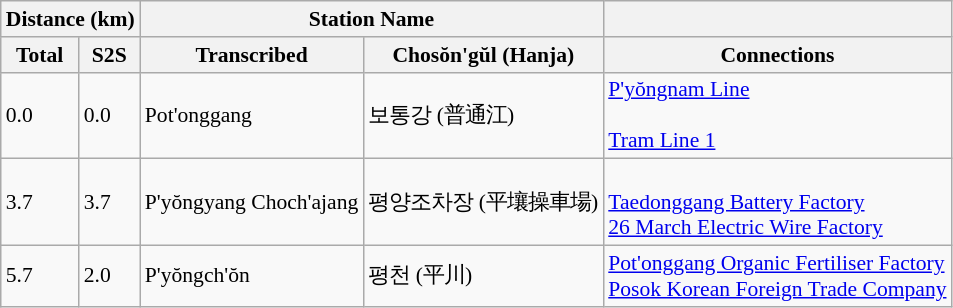<table class="wikitable" style="font-size:90%;">
<tr>
<th colspan="2">Distance (km)</th>
<th colspan="2">Station Name</th>
<th></th>
</tr>
<tr>
<th>Total</th>
<th>S2S</th>
<th>Transcribed</th>
<th>Chosŏn'gŭl (Hanja)</th>
<th>Connections</th>
</tr>
<tr>
<td>0.0</td>
<td>0.0</td>
<td>Pot'onggang</td>
<td>보통강 (普通江)</td>
<td><a href='#'>P'yŏngnam Line</a><br><br> <a href='#'>Tram Line 1</a></td>
</tr>
<tr>
<td>3.7</td>
<td>3.7</td>
<td>P'yŏngyang Choch'ajang</td>
<td>평양조차장 (平壤操車場)</td>
<td><br><a href='#'>Taedonggang Battery Factory</a><br><a href='#'>26 March Electric Wire Factory</a></td>
</tr>
<tr>
<td>5.7</td>
<td>2.0</td>
<td>P'yŏngch'ŏn</td>
<td>평천 (平川)</td>
<td><a href='#'>Pot'onggang Organic Fertiliser Factory</a><br><a href='#'>Posok Korean Foreign Trade Company</a></td>
</tr>
</table>
